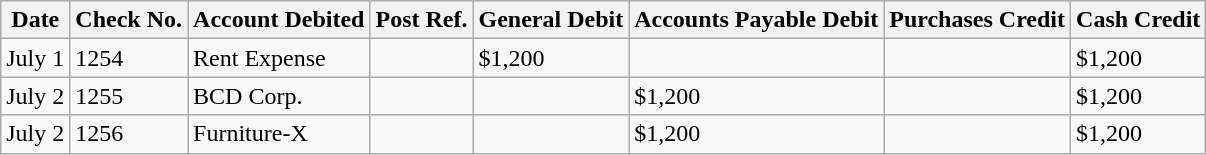<table class="wikitable">
<tr>
<th>Date</th>
<th>Check No.</th>
<th>Account Debited</th>
<th>Post Ref.</th>
<th>General Debit</th>
<th>Accounts Payable Debit</th>
<th>Purchases Credit</th>
<th>Cash Credit</th>
</tr>
<tr>
<td>July 1</td>
<td>1254</td>
<td>Rent Expense</td>
<td></td>
<td>$1,200</td>
<td></td>
<td></td>
<td>$1,200</td>
</tr>
<tr>
<td>July 2</td>
<td>1255</td>
<td>BCD Corp.</td>
<td></td>
<td></td>
<td>$1,200</td>
<td></td>
<td>$1,200</td>
</tr>
<tr>
<td>July 2</td>
<td>1256</td>
<td>Furniture-X</td>
<td></td>
<td></td>
<td>$1,200</td>
<td></td>
<td>$1,200</td>
</tr>
</table>
